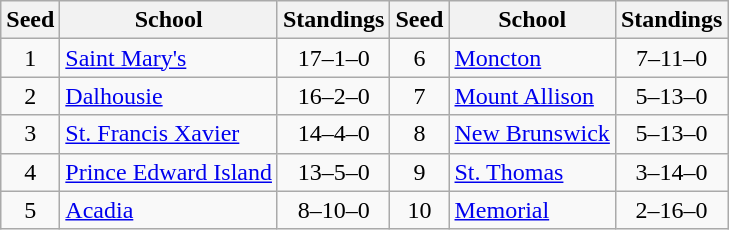<table class="wikitable">
<tr>
<th>Seed</th>
<th>School</th>
<th>Standings</th>
<th>Seed</th>
<th>School</th>
<th>Standings</th>
</tr>
<tr>
<td align=center>1</td>
<td><a href='#'>Saint Mary's</a></td>
<td align=center>17–1–0</td>
<td align=center>6</td>
<td><a href='#'>Moncton</a></td>
<td align=center>7–11–0</td>
</tr>
<tr>
<td align=center>2</td>
<td><a href='#'>Dalhousie</a></td>
<td align=center>16–2–0</td>
<td align=center>7</td>
<td><a href='#'>Mount Allison</a></td>
<td align=center>5–13–0</td>
</tr>
<tr>
<td align=center>3</td>
<td><a href='#'>St. Francis Xavier</a></td>
<td align=center>14–4–0</td>
<td align=center>8</td>
<td><a href='#'>New Brunswick</a></td>
<td align=center>5–13–0</td>
</tr>
<tr>
<td align=center>4</td>
<td><a href='#'>Prince Edward Island</a></td>
<td align=center>13–5–0</td>
<td align=center>9</td>
<td><a href='#'>St. Thomas</a></td>
<td align=center>3–14–0</td>
</tr>
<tr>
<td align=center>5</td>
<td><a href='#'>Acadia</a></td>
<td align=center>8–10–0</td>
<td align=center>10</td>
<td><a href='#'>Memorial</a></td>
<td align=center>2–16–0</td>
</tr>
</table>
